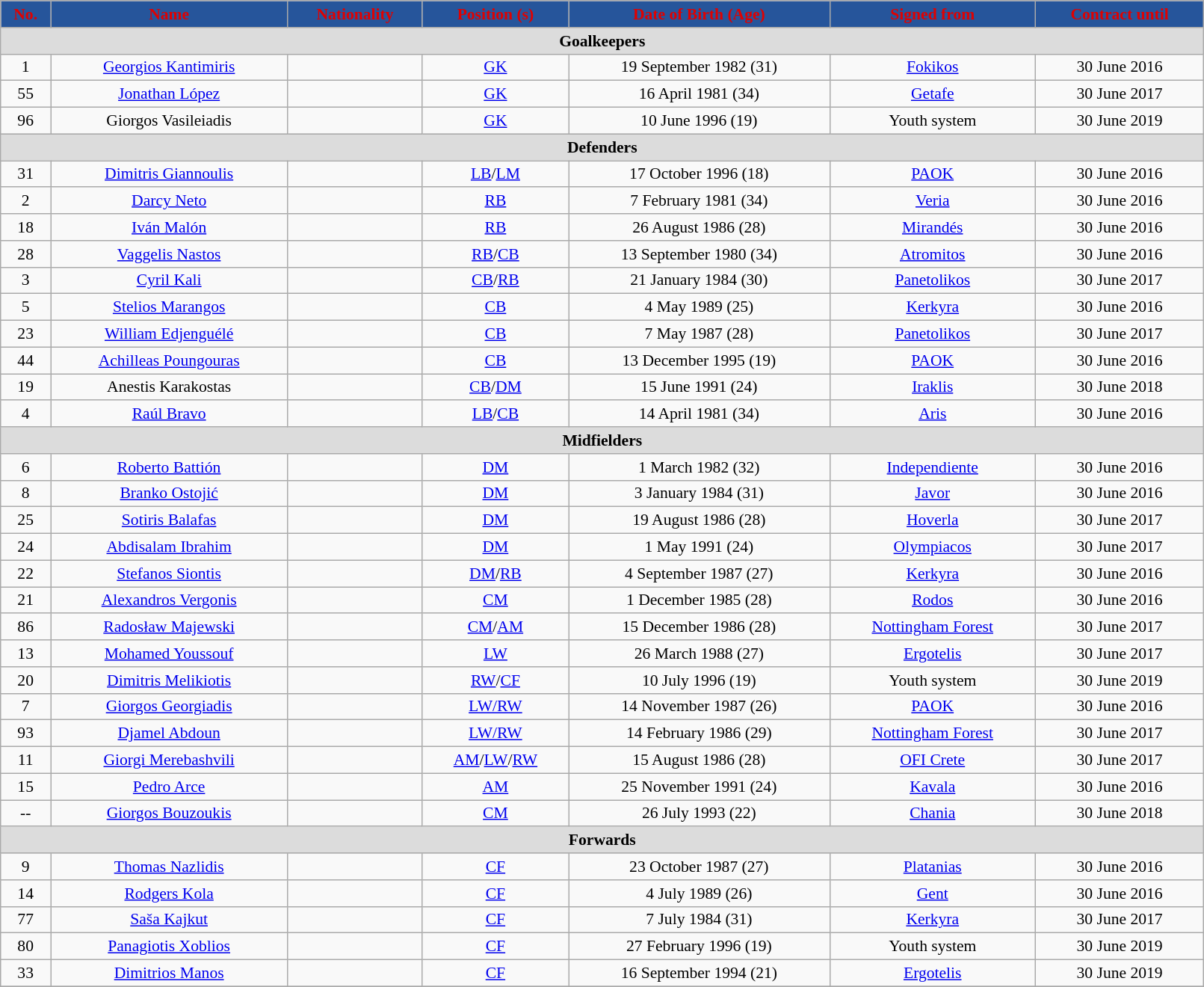<table class="wikitable" style="text-align:center; font-size:90%; width:85%;">
<tr>
<th style="background:#26559B; color:#DF0101; text-align:center;">No.</th>
<th style="background:#26559B; color:#DF0101; text-align:center;">Name</th>
<th style="background:#26559B; color:#DF0101; text-align:center;">Nationality</th>
<th style="background:#26559B; color:#DF0101; text-align:center;">Position (s)</th>
<th style="background:#26559B; color:#DF0101; text-align:center;">Date of Birth (Age)</th>
<th style="background:#26559B; color:#DF0101; text-align:center;">Signed from</th>
<th style="background:#26559B; color:#DF0101; text-align:center;">Contract until</th>
</tr>
<tr>
<th colspan="7" style="background:#dcdcdc; text-align:center;">Goalkeepers</th>
</tr>
<tr>
<td>1</td>
<td><a href='#'>Georgios Kantimiris</a></td>
<td></td>
<td><a href='#'>GK</a></td>
<td>19 September 1982 (31)</td>
<td> <a href='#'>Fokikos</a></td>
<td>30 June 2016</td>
</tr>
<tr>
<td>55</td>
<td><a href='#'>Jonathan López</a></td>
<td></td>
<td><a href='#'>GK</a></td>
<td>16 April 1981 (34)</td>
<td> <a href='#'>Getafe</a></td>
<td>30 June 2017</td>
</tr>
<tr>
<td>96</td>
<td>Giorgos Vasileiadis</td>
<td></td>
<td><a href='#'>GK</a></td>
<td>10 June 1996 (19)</td>
<td>Youth system</td>
<td>30 June 2019</td>
</tr>
<tr>
<th colspan="7" style="background:#dcdcdc; text-align:center;">Defenders</th>
</tr>
<tr>
<td>31</td>
<td><a href='#'>Dimitris Giannoulis</a></td>
<td></td>
<td><a href='#'>LB</a>/<a href='#'>LM</a></td>
<td>17 October 1996 (18)</td>
<td> <a href='#'>PAOK</a></td>
<td>30 June 2016</td>
</tr>
<tr>
<td>2</td>
<td><a href='#'>Darcy Neto</a></td>
<td></td>
<td><a href='#'>RB</a></td>
<td>7 February 1981 (34)</td>
<td> <a href='#'>Veria</a></td>
<td>30 June 2016</td>
</tr>
<tr>
<td>18</td>
<td><a href='#'>Iván Malón</a></td>
<td></td>
<td><a href='#'>RB</a></td>
<td>26 August 1986 (28)</td>
<td> <a href='#'>Mirandés</a></td>
<td>30 June 2016</td>
</tr>
<tr>
<td>28</td>
<td><a href='#'>Vaggelis Nastos</a></td>
<td></td>
<td><a href='#'>RB</a>/<a href='#'>CB</a></td>
<td>13 September 1980 (34)</td>
<td> <a href='#'>Atromitos</a></td>
<td>30 June 2016</td>
</tr>
<tr>
<td>3</td>
<td><a href='#'>Cyril Kali</a></td>
<td></td>
<td><a href='#'>CB</a>/<a href='#'>RB</a></td>
<td>21 January 1984 (30)</td>
<td> <a href='#'>Panetolikos</a></td>
<td>30 June 2017</td>
</tr>
<tr>
<td>5</td>
<td><a href='#'>Stelios Marangos</a></td>
<td></td>
<td><a href='#'>CB</a></td>
<td>4 May 1989 (25)</td>
<td> <a href='#'>Kerkyra</a></td>
<td>30 June 2016</td>
</tr>
<tr>
<td>23</td>
<td><a href='#'>William Edjenguélé</a></td>
<td></td>
<td><a href='#'>CB</a></td>
<td>7 May 1987 (28)</td>
<td> <a href='#'>Panetolikos</a></td>
<td>30 June 2017</td>
</tr>
<tr>
<td>44</td>
<td><a href='#'>Achilleas Poungouras</a></td>
<td></td>
<td><a href='#'>CB</a></td>
<td>13 December 1995 (19)</td>
<td> <a href='#'>PAOK</a></td>
<td>30 June 2016</td>
</tr>
<tr>
<td>19</td>
<td>Anestis Karakostas</td>
<td></td>
<td><a href='#'>CB</a>/<a href='#'>DM</a></td>
<td>15 June 1991 (24)</td>
<td> <a href='#'>Iraklis</a></td>
<td>30 June 2018</td>
</tr>
<tr>
<td>4</td>
<td><a href='#'>Raúl Bravo</a></td>
<td></td>
<td><a href='#'>LB</a>/<a href='#'>CB</a></td>
<td>14 April 1981 (34)</td>
<td> <a href='#'>Aris</a></td>
<td>30 June 2016</td>
</tr>
<tr>
<th colspan="7" style="background:#dcdcdc; text-align:center;">Midfielders</th>
</tr>
<tr>
<td>6</td>
<td><a href='#'>Roberto Battión</a></td>
<td></td>
<td><a href='#'>DM</a></td>
<td>1 March 1982 (32)</td>
<td> <a href='#'>Independiente</a></td>
<td>30 June 2016</td>
</tr>
<tr>
<td>8</td>
<td><a href='#'>Branko Ostojić</a></td>
<td></td>
<td><a href='#'>DM</a></td>
<td>3 January 1984 (31)</td>
<td> <a href='#'>Javor</a></td>
<td>30 June 2016</td>
</tr>
<tr>
<td>25</td>
<td><a href='#'>Sotiris Balafas</a></td>
<td></td>
<td><a href='#'>DM</a></td>
<td>19 August 1986 (28)</td>
<td> <a href='#'>Hoverla</a></td>
<td>30 June 2017</td>
</tr>
<tr>
<td>24</td>
<td><a href='#'>Abdisalam Ibrahim</a></td>
<td></td>
<td><a href='#'>DM</a></td>
<td>1 May 1991 (24)</td>
<td> <a href='#'>Olympiacos</a></td>
<td>30 June 2017</td>
</tr>
<tr>
<td>22</td>
<td><a href='#'>Stefanos Siontis</a></td>
<td></td>
<td><a href='#'>DM</a>/<a href='#'>RB</a></td>
<td>4 September 1987 (27)</td>
<td> <a href='#'>Kerkyra</a></td>
<td>30 June 2016</td>
</tr>
<tr>
<td>21</td>
<td><a href='#'>Alexandros Vergonis</a></td>
<td></td>
<td><a href='#'>CM</a></td>
<td>1 December 1985 (28)</td>
<td> <a href='#'>Rodos</a></td>
<td>30 June 2016</td>
</tr>
<tr>
<td>86</td>
<td><a href='#'>Radosław Majewski</a></td>
<td></td>
<td><a href='#'>CM</a>/<a href='#'>AM</a></td>
<td>15 December 1986 (28)</td>
<td> <a href='#'>Nottingham Forest</a></td>
<td>30 June 2017</td>
</tr>
<tr>
<td>13</td>
<td><a href='#'>Mohamed Youssouf</a></td>
<td></td>
<td><a href='#'>LW</a></td>
<td>26 March 1988 (27)</td>
<td> <a href='#'>Ergotelis</a></td>
<td>30 June 2017</td>
</tr>
<tr>
<td>20</td>
<td><a href='#'>Dimitris Melikiotis</a></td>
<td></td>
<td><a href='#'>RW</a>/<a href='#'>CF</a></td>
<td>10 July 1996 (19)</td>
<td>Youth system</td>
<td>30 June 2019</td>
</tr>
<tr>
<td>7</td>
<td><a href='#'>Giorgos Georgiadis</a></td>
<td></td>
<td><a href='#'>LW/RW</a></td>
<td>14 November 1987 (26)</td>
<td> <a href='#'>PAOK</a></td>
<td>30 June 2016</td>
</tr>
<tr>
<td>93</td>
<td><a href='#'>Djamel Abdoun</a></td>
<td></td>
<td><a href='#'>LW/RW</a></td>
<td>14 February 1986 (29)</td>
<td> <a href='#'>Nottingham Forest</a></td>
<td>30 June 2017</td>
</tr>
<tr>
<td>11</td>
<td><a href='#'>Giorgi Merebashvili</a></td>
<td></td>
<td><a href='#'>AM</a>/<a href='#'>LW</a>/<a href='#'>RW</a></td>
<td>15 August 1986 (28)</td>
<td> <a href='#'>OFI Crete</a></td>
<td>30 June 2017</td>
</tr>
<tr>
<td>15</td>
<td><a href='#'>Pedro Arce</a></td>
<td></td>
<td><a href='#'>AM</a></td>
<td>25 November 1991 (24)</td>
<td> <a href='#'>Kavala</a></td>
<td>30 June 2016</td>
</tr>
<tr>
<td>--</td>
<td><a href='#'>Giorgos Bouzoukis</a></td>
<td></td>
<td><a href='#'>CM</a></td>
<td>26 July 1993 (22)</td>
<td> <a href='#'>Chania</a></td>
<td>30 June 2018</td>
</tr>
<tr>
<th colspan="7" style="background:#dcdcdc; text-align:center;">Forwards</th>
</tr>
<tr>
<td>9</td>
<td><a href='#'>Thomas Nazlidis</a></td>
<td></td>
<td><a href='#'>CF</a></td>
<td>23 October 1987 (27)</td>
<td> <a href='#'>Platanias</a></td>
<td>30 June 2016</td>
</tr>
<tr>
<td>14</td>
<td><a href='#'>Rodgers Kola</a></td>
<td></td>
<td><a href='#'>CF</a></td>
<td>4 July 1989 (26)</td>
<td> <a href='#'>Gent</a></td>
<td>30 June 2016</td>
</tr>
<tr>
<td>77</td>
<td><a href='#'>Saša Kajkut</a></td>
<td></td>
<td><a href='#'>CF</a></td>
<td>7 July 1984 (31)</td>
<td> <a href='#'>Kerkyra</a></td>
<td>30 June 2017</td>
</tr>
<tr>
<td>80</td>
<td><a href='#'>Panagiotis Xoblios</a></td>
<td></td>
<td><a href='#'>CF</a></td>
<td>27 February 1996 (19)</td>
<td>Youth system</td>
<td>30 June 2019</td>
</tr>
<tr>
<td>33</td>
<td><a href='#'>Dimitrios Manos</a></td>
<td></td>
<td><a href='#'>CF</a></td>
<td>16 September 1994 (21)</td>
<td> <a href='#'>Ergotelis</a></td>
<td>30 June 2019</td>
</tr>
<tr>
</tr>
</table>
